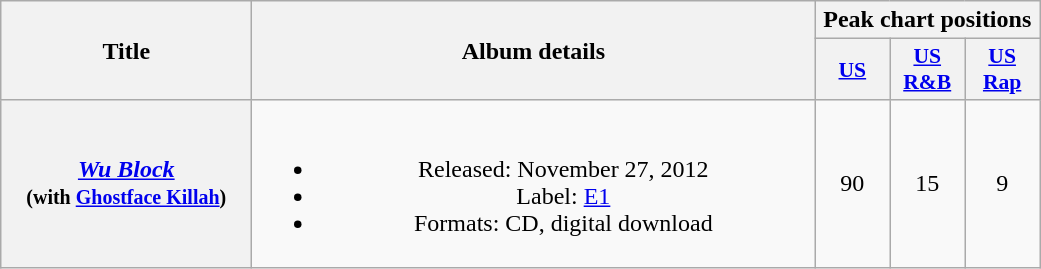<table class="wikitable plainrowheaders" style="text-align:center;">
<tr>
<th scope="col" rowspan="2" style="width:10em;">Title</th>
<th scope="col" rowspan="2" style="width:23em;">Album details</th>
<th scope="col" colspan="5">Peak chart positions</th>
</tr>
<tr>
<th scope="col" style="width:3em;font-size:90%;"><a href='#'>US</a><br></th>
<th scope="col" style="width:3em;font-size:90%;"><a href='#'>US<br>R&B</a><br></th>
<th scope="col" style="width:3em;font-size:90%;"><a href='#'>US<br>Rap</a><br></th>
</tr>
<tr>
<th scope="row"><em><a href='#'>Wu Block</a></em><br><small>(with <a href='#'>Ghostface Killah</a>)</small></th>
<td><br><ul><li>Released: November 27, 2012</li><li>Label: <a href='#'>E1</a></li><li>Formats: CD, digital download</li></ul></td>
<td>90</td>
<td>15</td>
<td>9</td>
</tr>
</table>
